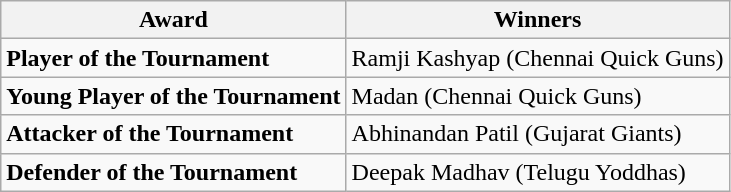<table class="wikitable">
<tr>
<th>Award</th>
<th>Winners</th>
</tr>
<tr>
<td><strong>Player of the Tournament</strong></td>
<td>Ramji Kashyap (Chennai Quick Guns)</td>
</tr>
<tr>
<td><strong>Young Player of the Tournament</strong></td>
<td>Madan (Chennai Quick Guns)</td>
</tr>
<tr>
<td><strong>Attacker of the Tournament</strong></td>
<td>Abhinandan Patil (Gujarat Giants)</td>
</tr>
<tr>
<td><strong>Defender of the Tournament</strong></td>
<td>Deepak Madhav (Telugu Yoddhas)</td>
</tr>
</table>
